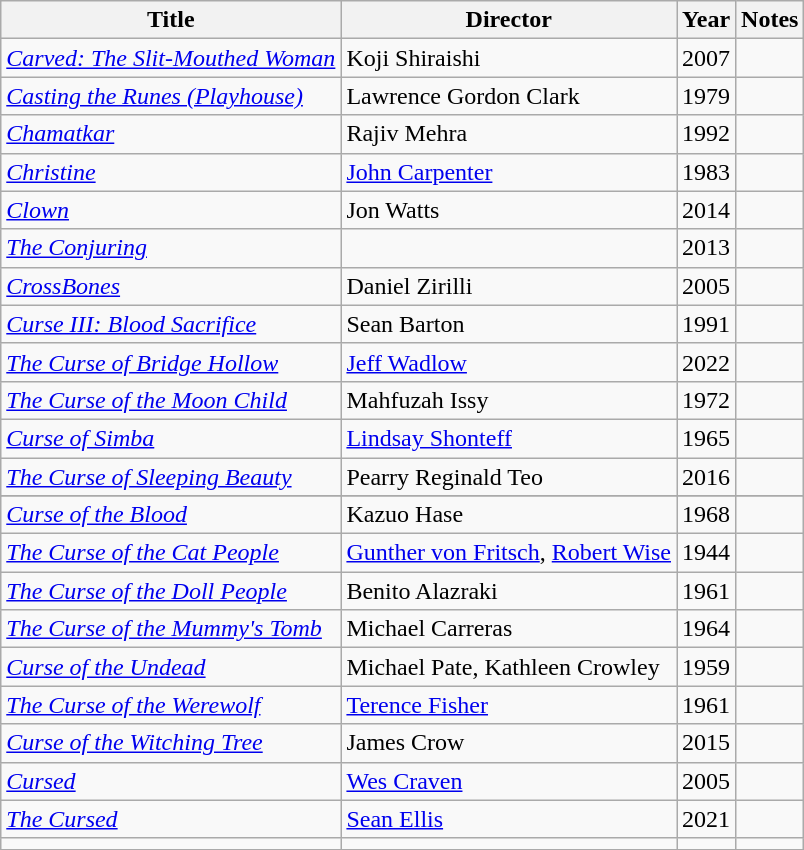<table class="wikitable">
<tr>
<th>Title</th>
<th>Director</th>
<th>Year</th>
<th>Notes</th>
</tr>
<tr>
<td><em><a href='#'>Carved: The Slit-Mouthed Woman</a></em></td>
<td>Koji Shiraishi</td>
<td>2007</td>
<td></td>
</tr>
<tr>
<td><em><a href='#'>Casting the Runes (Playhouse)</a></em></td>
<td>Lawrence Gordon Clark</td>
<td>1979</td>
<td></td>
</tr>
<tr>
<td><em><a href='#'>Chamatkar</a></em></td>
<td>Rajiv Mehra</td>
<td>1992</td>
<td></td>
</tr>
<tr>
<td><em><a href='#'>Christine</a></em></td>
<td><a href='#'>John Carpenter</a></td>
<td>1983</td>
<td></td>
</tr>
<tr>
<td><em><a href='#'>Clown</a></em></td>
<td>Jon Watts</td>
<td>2014</td>
<td></td>
</tr>
<tr>
<td><em><a href='#'>The Conjuring</a></em></td>
<td></td>
<td>2013</td>
<td></td>
</tr>
<tr>
<td><em><a href='#'>CrossBones</a></em></td>
<td>Daniel Zirilli</td>
<td>2005</td>
<td></td>
</tr>
<tr>
<td><em><a href='#'>Curse III: Blood Sacrifice</a></em></td>
<td>Sean Barton</td>
<td>1991</td>
<td></td>
</tr>
<tr>
<td><em><a href='#'>The Curse of Bridge Hollow</a></em></td>
<td><a href='#'>Jeff Wadlow</a></td>
<td>2022</td>
<td></td>
</tr>
<tr>
<td><em><a href='#'>The Curse of the Moon Child</a></em></td>
<td>Mahfuzah Issy</td>
<td>1972</td>
<td></td>
</tr>
<tr>
<td><em><a href='#'>Curse of Simba</a></em></td>
<td><a href='#'>Lindsay Shonteff</a></td>
<td>1965</td>
<td></td>
</tr>
<tr>
<td><em><a href='#'>The Curse of Sleeping Beauty</a></em></td>
<td>Pearry Reginald Teo</td>
<td>2016</td>
<td></td>
</tr>
<tr>
</tr>
<tr>
<td><em><a href='#'>Curse of the Blood</a></em> </td>
<td>Kazuo Hase</td>
<td>1968</td>
<td></td>
</tr>
<tr>
<td><em><a href='#'>The Curse of the Cat People</a></em></td>
<td><a href='#'>Gunther von Fritsch</a>, <a href='#'>Robert Wise</a></td>
<td>1944</td>
<td></td>
</tr>
<tr>
<td><em><a href='#'>The Curse of the Doll People</a></em></td>
<td>Benito Alazraki</td>
<td>1961</td>
<td></td>
</tr>
<tr>
<td><em><a href='#'>The Curse of the Mummy's Tomb</a></em></td>
<td>Michael Carreras</td>
<td>1964</td>
<td></td>
</tr>
<tr>
<td><em><a href='#'>Curse of the Undead</a></em></td>
<td>Michael Pate, Kathleen Crowley</td>
<td>1959</td>
<td></td>
</tr>
<tr>
<td><em><a href='#'>The Curse of the Werewolf</a></em></td>
<td><a href='#'>Terence Fisher</a></td>
<td>1961</td>
<td></td>
</tr>
<tr>
<td><em><a href='#'>Curse of the Witching Tree</a></em></td>
<td>James Crow</td>
<td>2015</td>
<td></td>
</tr>
<tr>
<td><em><a href='#'>Cursed</a></em></td>
<td><a href='#'>Wes Craven</a></td>
<td>2005</td>
<td></td>
</tr>
<tr>
<td><em><a href='#'>The Cursed</a></em></td>
<td><a href='#'>Sean Ellis</a></td>
<td>2021</td>
<td></td>
</tr>
<tr>
<td></td>
<td></td>
<td></td>
<td></td>
</tr>
<tr>
</tr>
</table>
